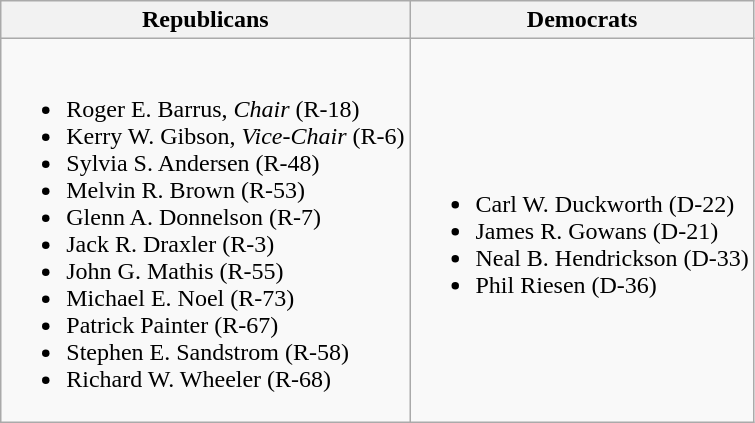<table class=wikitable>
<tr>
<th>Republicans</th>
<th>Democrats</th>
</tr>
<tr>
<td><br><ul><li>Roger E. Barrus, <em>Chair</em> (R-18)</li><li>Kerry W. Gibson, <em>Vice-Chair</em> (R-6)</li><li>Sylvia S. Andersen (R-48)</li><li>Melvin R. Brown (R-53)</li><li>Glenn A. Donnelson (R-7)</li><li>Jack R. Draxler (R-3)</li><li>John G. Mathis (R-55)</li><li>Michael E. Noel (R-73)</li><li>Patrick Painter (R-67)</li><li>Stephen E. Sandstrom (R-58)</li><li>Richard W. Wheeler (R-68)</li></ul></td>
<td><br><ul><li>Carl W. Duckworth (D-22)</li><li>James R. Gowans (D-21)</li><li>Neal B. Hendrickson (D-33)</li><li>Phil Riesen (D-36)</li></ul></td>
</tr>
</table>
